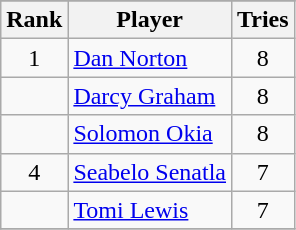<table class="wikitable sortable">
<tr>
</tr>
<tr>
<th>Rank</th>
<th>Player</th>
<th>Tries</th>
</tr>
<tr>
<td align=center>1</td>
<td> <a href='#'>Dan Norton</a></td>
<td align=center>8</td>
</tr>
<tr>
<td align=center></td>
<td> <a href='#'>Darcy Graham</a></td>
<td align=center>8</td>
</tr>
<tr>
<td align=center></td>
<td> <a href='#'>Solomon Okia</a></td>
<td align=center>8</td>
</tr>
<tr>
<td align=center>4</td>
<td> <a href='#'>Seabelo Senatla</a></td>
<td align=center>7</td>
</tr>
<tr>
<td align=center></td>
<td> <a href='#'>Tomi Lewis</a></td>
<td align=center>7</td>
</tr>
<tr>
</tr>
</table>
